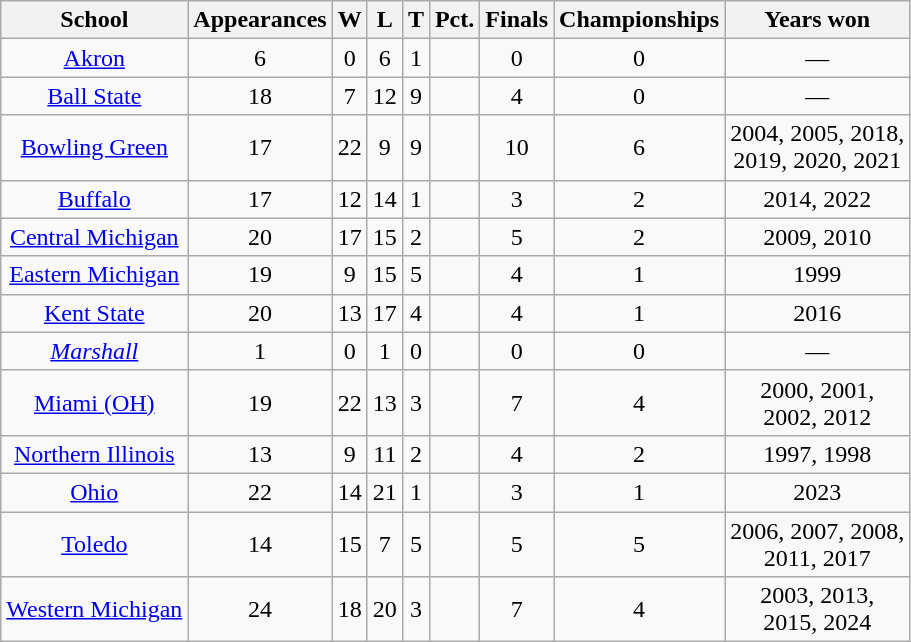<table class="wikitable sortable" style="text-align:center">
<tr>
<th>School</th>
<th>Appearances</th>
<th>W</th>
<th>L</th>
<th>T</th>
<th>Pct.</th>
<th>Finals</th>
<th>Championships</th>
<th>Years won</th>
</tr>
<tr>
<td><a href='#'>Akron</a></td>
<td>6</td>
<td>0</td>
<td>6</td>
<td>1</td>
<td></td>
<td>0</td>
<td>0</td>
<td>—</td>
</tr>
<tr>
<td><a href='#'>Ball State</a></td>
<td>18</td>
<td>7</td>
<td>12</td>
<td>9</td>
<td></td>
<td>4</td>
<td>0</td>
<td>—</td>
</tr>
<tr>
<td><a href='#'>Bowling Green</a></td>
<td>17</td>
<td>22</td>
<td>9</td>
<td>9</td>
<td></td>
<td>10</td>
<td>6</td>
<td>2004, 2005, 2018,<br>2019, 2020, 2021</td>
</tr>
<tr>
<td><a href='#'>Buffalo</a></td>
<td>17</td>
<td>12</td>
<td>14</td>
<td>1</td>
<td></td>
<td>3</td>
<td>2</td>
<td>2014, 2022</td>
</tr>
<tr>
<td><a href='#'>Central Michigan</a></td>
<td>20</td>
<td>17</td>
<td>15</td>
<td>2</td>
<td></td>
<td>5</td>
<td>2</td>
<td>2009, 2010</td>
</tr>
<tr>
<td><a href='#'>Eastern Michigan</a></td>
<td>19</td>
<td>9</td>
<td>15</td>
<td>5</td>
<td></td>
<td>4</td>
<td>1</td>
<td>1999</td>
</tr>
<tr>
<td><a href='#'>Kent State</a></td>
<td>20</td>
<td>13</td>
<td>17</td>
<td>4</td>
<td></td>
<td>4</td>
<td>1</td>
<td>2016</td>
</tr>
<tr>
<td><em><a href='#'>Marshall</a></em></td>
<td>1</td>
<td>0</td>
<td>1</td>
<td>0</td>
<td></td>
<td>0</td>
<td>0</td>
<td>—</td>
</tr>
<tr>
<td><a href='#'>Miami (OH)</a></td>
<td>19</td>
<td>22</td>
<td>13</td>
<td>3</td>
<td></td>
<td>7</td>
<td>4</td>
<td>2000, 2001,<br>2002, 2012</td>
</tr>
<tr>
<td><a href='#'>Northern Illinois</a></td>
<td>13</td>
<td>9</td>
<td>11</td>
<td>2</td>
<td></td>
<td>4</td>
<td>2</td>
<td>1997, 1998</td>
</tr>
<tr>
<td><a href='#'>Ohio</a></td>
<td>22</td>
<td>14</td>
<td>21</td>
<td>1</td>
<td></td>
<td>3</td>
<td>1</td>
<td>2023</td>
</tr>
<tr>
<td><a href='#'>Toledo</a></td>
<td>14</td>
<td>15</td>
<td>7</td>
<td>5</td>
<td></td>
<td>5</td>
<td>5</td>
<td>2006, 2007, 2008,<br>2011, 2017</td>
</tr>
<tr>
<td><a href='#'>Western Michigan</a></td>
<td>24</td>
<td>18</td>
<td>20</td>
<td>3</td>
<td></td>
<td>7</td>
<td>4</td>
<td>2003, 2013,<br>2015, 2024</td>
</tr>
</table>
